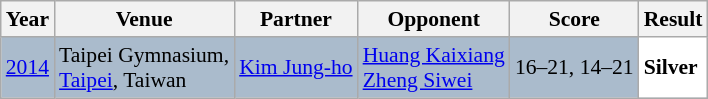<table class="sortable wikitable" style="font-size: 90%;">
<tr>
<th>Year</th>
<th>Venue</th>
<th>Partner</th>
<th>Opponent</th>
<th>Score</th>
<th>Result</th>
</tr>
<tr style="background:#AABBCC">
<td align="center"><a href='#'>2014</a></td>
<td align="left">Taipei Gymnasium,<br><a href='#'>Taipei</a>, Taiwan</td>
<td align="left"> <a href='#'>Kim Jung-ho</a></td>
<td align="left"> <a href='#'>Huang Kaixiang</a> <br>  <a href='#'>Zheng Siwei</a></td>
<td align="left">16–21, 14–21</td>
<td style="text-align:left; background:white"> <strong>Silver</strong></td>
</tr>
</table>
